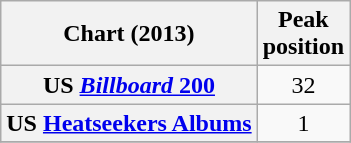<table class="wikitable sortable plainrowheaders" style="text-align:center;">
<tr>
<th scope="col">Chart (2013)</th>
<th scope="col">Peak<br>position</th>
</tr>
<tr>
<th scope="row">US <a href='#'><em>Billboard</em> 200</a></th>
<td>32</td>
</tr>
<tr>
<th scope="row">US <a href='#'>Heatseekers Albums</a></th>
<td>1</td>
</tr>
<tr>
</tr>
</table>
